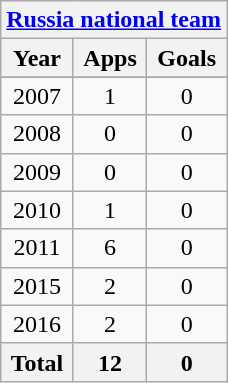<table class="wikitable" style="text-align:center">
<tr>
<th colspan=3><a href='#'>Russia national team</a></th>
</tr>
<tr>
<th>Year</th>
<th>Apps</th>
<th>Goals</th>
</tr>
<tr>
</tr>
<tr>
<td>2007</td>
<td>1</td>
<td>0</td>
</tr>
<tr>
<td>2008</td>
<td>0</td>
<td>0</td>
</tr>
<tr>
<td>2009</td>
<td>0</td>
<td>0</td>
</tr>
<tr>
<td>2010</td>
<td>1</td>
<td>0</td>
</tr>
<tr>
<td>2011</td>
<td>6</td>
<td>0</td>
</tr>
<tr>
<td>2015</td>
<td>2</td>
<td>0</td>
</tr>
<tr>
<td>2016</td>
<td>2</td>
<td>0</td>
</tr>
<tr>
<th>Total</th>
<th>12</th>
<th>0</th>
</tr>
</table>
